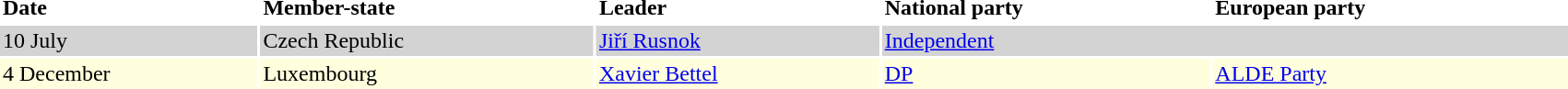<table border=0 cellpadding=2 cellspacing=2 width=90%>
<tr ----bgcolor=lightgrey>
<td><strong>Date</strong></td>
<td><strong>Member-state</strong></td>
<td><strong>Leader</strong></td>
<td><strong>National party</strong></td>
<td><strong>European party</strong></td>
</tr>
<tr ---- bgcolor=lightgrey>
<td>10 July</td>
<td>Czech Republic</td>
<td><a href='#'>Jiří Rusnok</a></td>
<td colspan=2><a href='#'>Independent</a></td>
</tr>
<tr ---- bgcolor=#FFFFDD>
<td>4 December</td>
<td>Luxembourg</td>
<td><a href='#'>Xavier Bettel</a></td>
<td><a href='#'>DP</a></td>
<td><a href='#'>ALDE Party</a></td>
</tr>
</table>
